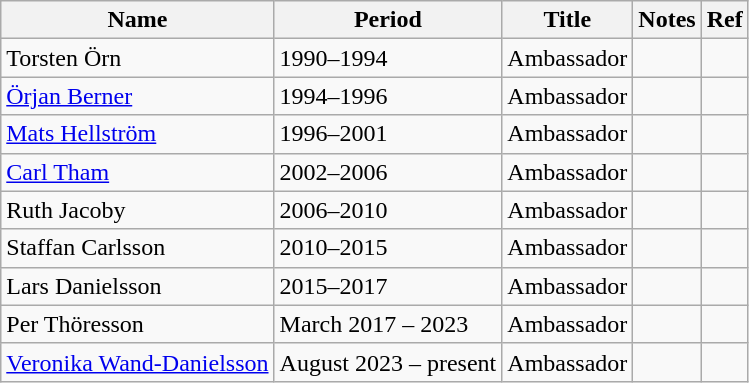<table class="wikitable">
<tr>
<th>Name</th>
<th>Period</th>
<th>Title</th>
<th>Notes</th>
<th>Ref</th>
</tr>
<tr>
<td>Torsten Örn</td>
<td>1990–1994</td>
<td>Ambassador</td>
<td></td>
<td></td>
</tr>
<tr>
<td><a href='#'>Örjan Berner</a></td>
<td>1994–1996</td>
<td>Ambassador</td>
<td></td>
<td></td>
</tr>
<tr>
<td><a href='#'>Mats Hellström</a></td>
<td>1996–2001</td>
<td>Ambassador</td>
<td></td>
<td></td>
</tr>
<tr>
<td><a href='#'>Carl Tham</a></td>
<td>2002–2006</td>
<td>Ambassador</td>
<td></td>
<td></td>
</tr>
<tr>
<td>Ruth Jacoby</td>
<td>2006–2010</td>
<td>Ambassador</td>
<td></td>
<td></td>
</tr>
<tr>
<td>Staffan Carlsson</td>
<td>2010–2015</td>
<td>Ambassador</td>
<td></td>
<td></td>
</tr>
<tr>
<td>Lars Danielsson</td>
<td>2015–2017</td>
<td>Ambassador</td>
<td></td>
<td></td>
</tr>
<tr>
<td>Per Thöresson</td>
<td>March 2017 – 2023</td>
<td>Ambassador</td>
<td></td>
<td></td>
</tr>
<tr>
<td><a href='#'>Veronika Wand-Danielsson</a></td>
<td>August 2023 – present</td>
<td>Ambassador</td>
<td></td>
<td></td>
</tr>
</table>
